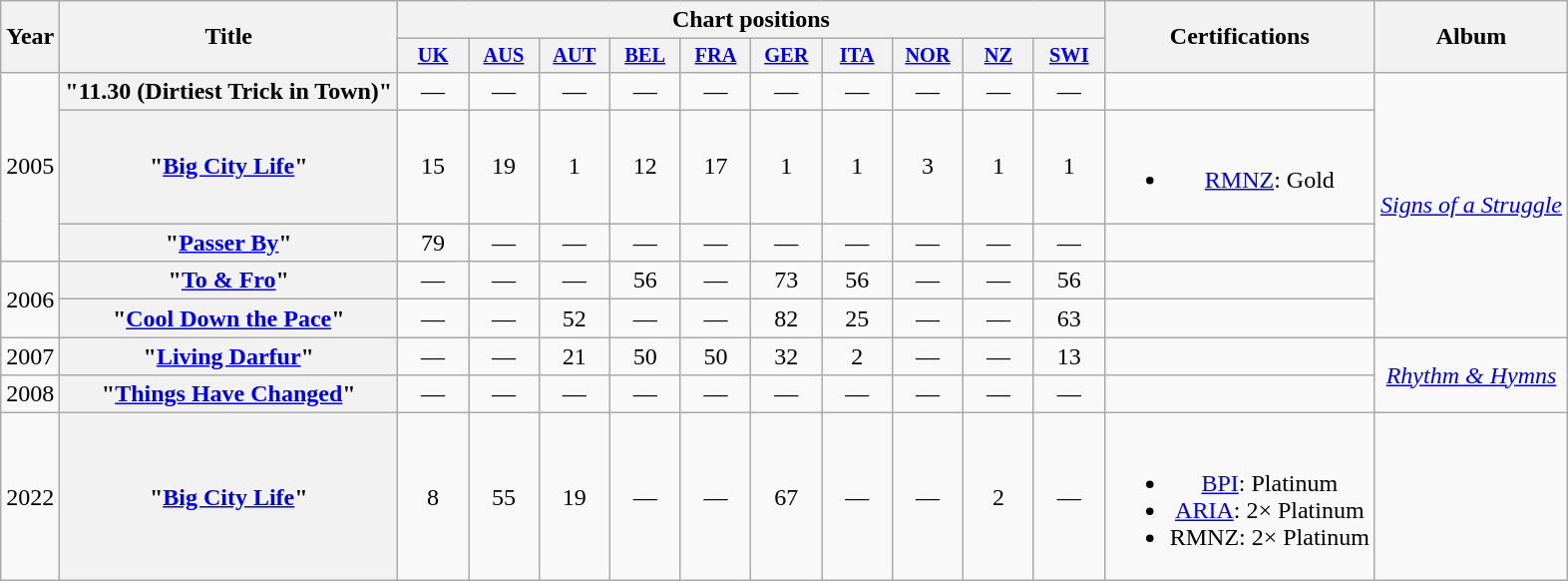<table class="wikitable plainrowheaders" style="text-align:center;">
<tr>
<th scope="col" rowspan="2">Year</th>
<th scope="col" rowspan="2">Title</th>
<th scope="col" colspan="10">Chart positions</th>
<th scope="col" rowspan="2">Certifications</th>
<th scope="col" rowspan="2">Album</th>
</tr>
<tr>
<th scope="col" style="width:3em;font-size:85%;"><a href='#'>UK</a><br></th>
<th scope="col" style="width:3em;font-size:85%;"><a href='#'>AUS</a><br></th>
<th scope="col" style="width:3em;font-size:85%;"><a href='#'>AUT</a><br></th>
<th scope="col" style="width:3em;font-size:85%;"><a href='#'>BEL</a><br></th>
<th scope="col" style="width:3em;font-size:85%;"><a href='#'>FRA</a><br></th>
<th scope="col" style="width:3em;font-size:85%;"><a href='#'>GER</a><br></th>
<th scope="col" style="width:3em;font-size:85%;"><a href='#'>ITA</a><br></th>
<th scope="col" style="width:3em;font-size:85%;"><a href='#'>NOR</a><br></th>
<th scope="col" style="width:3em;font-size:85%;"><a href='#'>NZ</a><br></th>
<th scope="col" style="width:3em;font-size:85%;"><a href='#'>SWI</a><br></th>
</tr>
<tr>
<td rowspan="3">2005</td>
<th scope="row">"11.30 (Dirtiest Trick in Town)"</th>
<td>—</td>
<td>—</td>
<td>—</td>
<td>—</td>
<td>—</td>
<td>—</td>
<td>—</td>
<td>—</td>
<td>—</td>
<td>—</td>
<td></td>
<td rowspan="5"><em><a href='#'>Signs of a Struggle</a></em></td>
</tr>
<tr>
<th scope="row">"<a href='#'>Big City Life</a>"</th>
<td>15</td>
<td>19</td>
<td>1</td>
<td>12</td>
<td>17</td>
<td>1</td>
<td>1</td>
<td>3</td>
<td>1</td>
<td>1</td>
<td><br><ul><li><a href='#'>RMNZ</a>: Gold</li></ul></td>
</tr>
<tr>
<th scope="row">"<a href='#'>Passer By</a>"</th>
<td>79</td>
<td>—</td>
<td>—</td>
<td>—</td>
<td>—</td>
<td>—</td>
<td>—</td>
<td>—</td>
<td>—</td>
<td>—</td>
<td></td>
</tr>
<tr>
<td rowspan="2">2006</td>
<th scope="row">"<a href='#'>To & Fro</a>"</th>
<td>—</td>
<td>—</td>
<td>—</td>
<td>56</td>
<td>—</td>
<td>73</td>
<td>56</td>
<td>—</td>
<td>—</td>
<td>56</td>
<td></td>
</tr>
<tr>
<th scope="row">"<a href='#'>Cool Down the Pace</a>"</th>
<td>—</td>
<td>—</td>
<td>52</td>
<td>—</td>
<td>—</td>
<td>82</td>
<td>25</td>
<td>—</td>
<td>—</td>
<td>63</td>
<td></td>
</tr>
<tr>
<td>2007</td>
<th scope="row">"<a href='#'>Living Darfur</a>"</th>
<td>—</td>
<td>—</td>
<td>21</td>
<td>50</td>
<td>50</td>
<td>32</td>
<td>2</td>
<td>—</td>
<td>—</td>
<td>13</td>
<td></td>
<td rowspan="2"><em><a href='#'>Rhythm & Hymns</a></em></td>
</tr>
<tr>
<td>2008</td>
<th scope="row">"<a href='#'>Things Have Changed</a>"</th>
<td>—</td>
<td>—</td>
<td>—</td>
<td>—</td>
<td>—</td>
<td>—</td>
<td>—</td>
<td>—</td>
<td>—</td>
<td>—</td>
<td></td>
</tr>
<tr>
<td>2022</td>
<th scope="row">"<a href='#'>Big City Life</a>"<br></th>
<td>8</td>
<td>55</td>
<td>19</td>
<td>—</td>
<td>—</td>
<td>67</td>
<td>—</td>
<td>—</td>
<td>2</td>
<td>—</td>
<td><br><ul><li><a href='#'>BPI</a>: Platinum</li><li><a href='#'>ARIA</a>: 2× Platinum</li><li>RMNZ: 2× Platinum</li></ul></td>
<td></td>
</tr>
</table>
